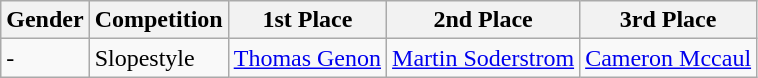<table class="wikitable">
<tr>
<th>Gender</th>
<th>Competition</th>
<th>1st Place</th>
<th>2nd Place</th>
<th>3rd Place</th>
</tr>
<tr>
<td>-</td>
<td>Slopestyle</td>
<td><a href='#'>Thomas Genon</a></td>
<td><a href='#'>Martin Soderstrom</a></td>
<td><a href='#'>Cameron Mccaul</a></td>
</tr>
</table>
